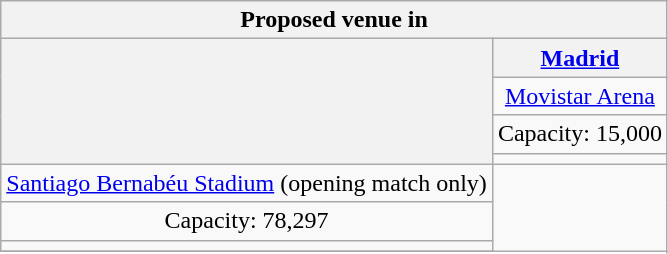<table class="wikitable" style="text-align:center">
<tr>
<th colspan="3">Proposed venue in </th>
</tr>
<tr>
<th rowspan="4" colspan="2"></th>
<th><a href='#'>Madrid</a></th>
</tr>
<tr>
<td><a href='#'>Movistar Arena</a></td>
</tr>
<tr>
<td>Capacity: 15,000</td>
</tr>
<tr>
<td></td>
</tr>
<tr>
<td><a href='#'>Santiago Bernabéu Stadium</a> (opening match only)</td>
</tr>
<tr>
<td>Capacity: 78,297</td>
</tr>
<tr>
<td></td>
</tr>
<tr>
</tr>
</table>
